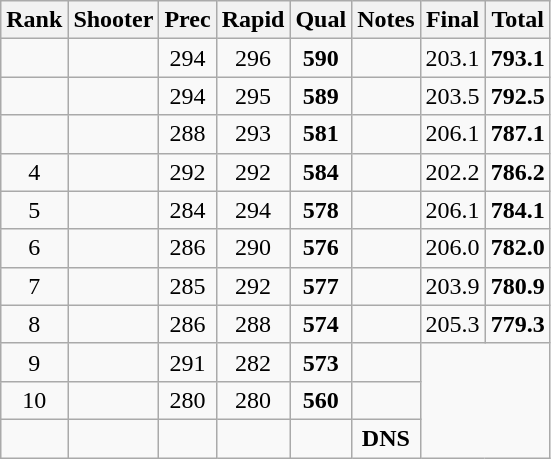<table class="wikitable sortable" style="text-align: center">
<tr>
<th>Rank</th>
<th>Shooter</th>
<th>Prec</th>
<th>Rapid</th>
<th>Qual</th>
<th>Notes</th>
<th>Final</th>
<th>Total</th>
</tr>
<tr>
<td></td>
<td align=left></td>
<td>294</td>
<td>296</td>
<td><strong>590</strong></td>
<td></td>
<td>203.1</td>
<td><strong>793.1</strong></td>
</tr>
<tr>
<td></td>
<td align=left></td>
<td>294</td>
<td>295</td>
<td><strong>589</strong></td>
<td></td>
<td>203.5</td>
<td><strong>792.5</strong></td>
</tr>
<tr>
<td></td>
<td align=left></td>
<td>288</td>
<td>293</td>
<td><strong>581</strong></td>
<td></td>
<td>206.1</td>
<td><strong>787.1</strong></td>
</tr>
<tr>
<td>4</td>
<td align=left></td>
<td>292</td>
<td>292</td>
<td><strong>584</strong></td>
<td></td>
<td>202.2</td>
<td><strong>786.2</strong></td>
</tr>
<tr>
<td>5</td>
<td align=left></td>
<td>284</td>
<td>294</td>
<td><strong>578</strong></td>
<td></td>
<td>206.1</td>
<td><strong>784.1</strong></td>
</tr>
<tr>
<td>6</td>
<td align=left></td>
<td>286</td>
<td>290</td>
<td><strong>576</strong></td>
<td></td>
<td>206.0</td>
<td><strong>782.0</strong></td>
</tr>
<tr>
<td>7</td>
<td align=left></td>
<td>285</td>
<td>292</td>
<td><strong>577</strong></td>
<td></td>
<td>203.9</td>
<td><strong>780.9</strong></td>
</tr>
<tr>
<td>8</td>
<td align=left></td>
<td>286</td>
<td>288</td>
<td><strong>574</strong></td>
<td></td>
<td>205.3</td>
<td><strong>779.3</strong></td>
</tr>
<tr>
<td>9</td>
<td align=left></td>
<td>291</td>
<td>282</td>
<td><strong>573</strong></td>
<td></td>
</tr>
<tr>
<td>10</td>
<td align=left></td>
<td>280</td>
<td>280</td>
<td><strong>560</strong></td>
<td></td>
</tr>
<tr>
<td></td>
<td align=left></td>
<td></td>
<td></td>
<td></td>
<td><strong>DNS</strong></td>
</tr>
</table>
